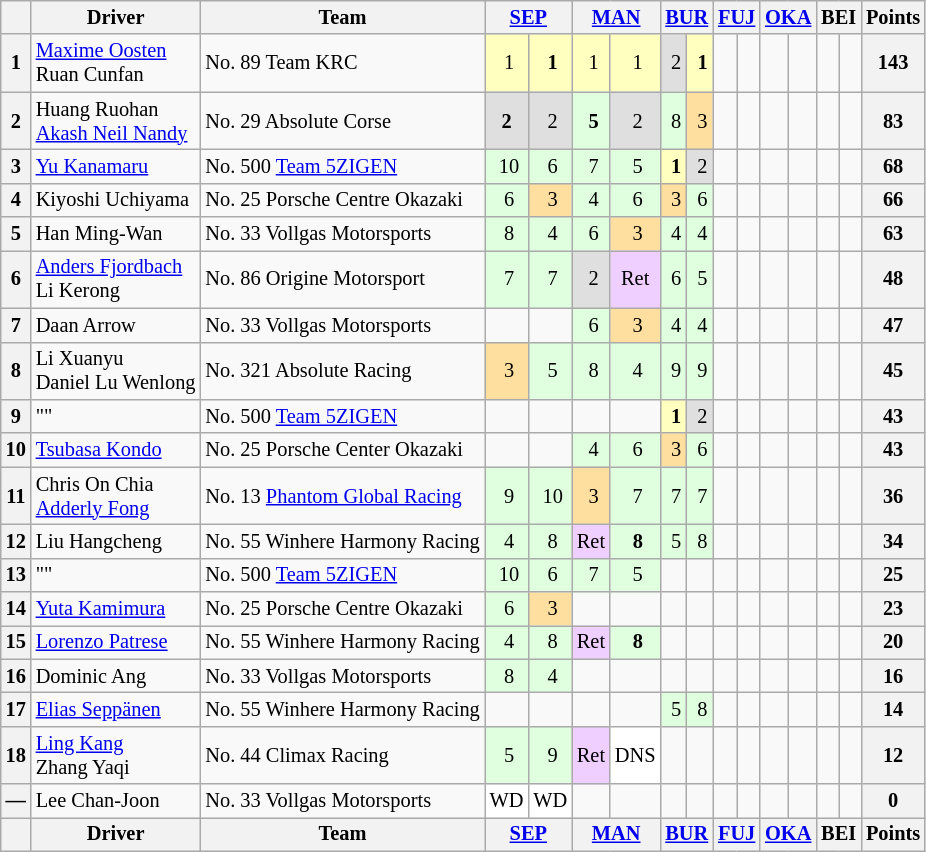<table class="wikitable" style="font-size: 85%; text-align:center;">
<tr>
<th></th>
<th>Driver</th>
<th>Team</th>
<th colspan="2"><a href='#'>SEP</a><br></th>
<th colspan="2"><a href='#'>MAN</a><br></th>
<th colspan="2"><a href='#'>BUR</a><br></th>
<th colspan="2"><a href='#'>FUJ</a><br></th>
<th colspan="2"><a href='#'>OKA</a><br></th>
<th colspan="2">BEI<br></th>
<th>Points</th>
</tr>
<tr>
<th>1</th>
<td align="left"> <a href='#'>Maxime Oosten</a><br> Ruan Cunfan</td>
<td align="left"> No. 89 Team KRC</td>
<td style="background:#FFFFBF;"> 1</td>
<td style="background:#FFFFBF;"> <strong>1</strong></td>
<td style="background:#FFFFBF;"> 1</td>
<td style="background:#FFFFBF;"> 1</td>
<td style="background:#DFDFDF;"> 2</td>
<td style="background:#FFFFBF;"> <strong>1</strong></td>
<td></td>
<td></td>
<td></td>
<td></td>
<td></td>
<td></td>
<th>143</th>
</tr>
<tr>
<th>2</th>
<td align="left"> Huang Ruohan<br> <a href='#'>Akash Neil Nandy</a></td>
<td align="left"> No. 29 Absolute Corse</td>
<td style="background:#DFDFDF;"> <strong>2</strong> </td>
<td style="background:#DFDFDF;"> 2</td>
<td style="background:#DFFFDF;"> <strong>5</strong></td>
<td style="background:#DFDFDF;"> 2</td>
<td style="background:#DFFFDF;"> 8</td>
<td style="background:#FFDF9F;"> 3</td>
<td></td>
<td></td>
<td></td>
<td></td>
<td></td>
<td></td>
<th>83</th>
</tr>
<tr>
<th>3</th>
<td align="left"> <a href='#'>Yu Kanamaru</a></td>
<td align="left"> No. 500 <a href='#'>Team 5ZIGEN</a></td>
<td style="background:#DFFFDF;"> 10</td>
<td style="background:#DFFFDF;"> 6</td>
<td style="background:#DFFFDF;"> 7</td>
<td style="background:#DFFFDF;"> 5</td>
<td style="background:#FFFFBF;"> <strong>1</strong></td>
<td style="background:#DFDFDF;"> 2</td>
<td></td>
<td></td>
<td></td>
<td></td>
<td></td>
<td></td>
<th>68</th>
</tr>
<tr>
<th>4</th>
<td align="left"> Kiyoshi Uchiyama</td>
<td align="left"> No. 25 Porsche Centre Okazaki</td>
<td style="background:#DFFFDF;"> 6</td>
<td style="background:#FFDF9F;"> 3</td>
<td style="background:#DFFFDF;"> 4</td>
<td style="background:#DFFFDF;"> 6</td>
<td style="background:#FFDF9F;"> 3</td>
<td style="background:#DFFFDF;"> 6</td>
<td></td>
<td></td>
<td></td>
<td></td>
<td></td>
<td></td>
<th>66</th>
</tr>
<tr>
<th>5</th>
<td align="left"> Han Ming-Wan</td>
<td align="left"> No. 33 Vollgas Motorsports</td>
<td style="background:#DFFFDF;"> 8</td>
<td style="background:#DFFFDF;"> 4</td>
<td style="background:#DFFFDF;"> 6</td>
<td style="background:#FFDF9F;"> 3</td>
<td style="background:#DFFFDF;"> 4</td>
<td style="background:#DFFFDF;"> 4</td>
<td></td>
<td></td>
<td></td>
<td></td>
<td></td>
<td></td>
<th>63</th>
</tr>
<tr>
<th>6</th>
<td align="left"> <a href='#'>Anders Fjordbach</a><br> Li Kerong</td>
<td align="left"> No. 86 Origine Motorsport</td>
<td style="background:#DFFFDF;"> 7</td>
<td style="background:#DFFFDF;"> 7</td>
<td style="background:#DFDFDF;"> 2</td>
<td style="background:#EFCFFF;">Ret</td>
<td style="background:#DFFFDF;"> 6</td>
<td style="background:#DFFFDF;"> 5</td>
<td></td>
<td></td>
<td></td>
<td></td>
<td></td>
<td></td>
<th>48</th>
</tr>
<tr>
<th>7</th>
<td align="left"> Daan Arrow</td>
<td align="left"> No. 33 Vollgas Motorsports</td>
<td></td>
<td></td>
<td style="background:#DFFFDF;"> 6</td>
<td style="background:#FFDF9F;"> 3</td>
<td style="background:#DFFFDF;"> 4</td>
<td style="background:#DFFFDF;"> 4</td>
<td></td>
<td></td>
<td></td>
<td></td>
<td></td>
<td></td>
<th>47</th>
</tr>
<tr>
<th>8</th>
<td align="left"> Li Xuanyu<br> Daniel Lu Wenlong</td>
<td align="left"> No. 321 Absolute Racing</td>
<td style="background:#FFDF9F;"> 3</td>
<td style="background:#DFFFDF;"> 5</td>
<td style="background:#DFFFDF;"> 8</td>
<td style="background:#DFFFDF;"> 4</td>
<td style="background:#DFFFDF;"> 9</td>
<td style="background:#DFFFDF;"> 9</td>
<td></td>
<td></td>
<td></td>
<td></td>
<td></td>
<td></td>
<th>45</th>
</tr>
<tr>
<th>9</th>
<td align="left"> ""</td>
<td align="left"> No. 500 <a href='#'>Team 5ZIGEN</a></td>
<td></td>
<td></td>
<td></td>
<td></td>
<td style="background:#FFFFBF;"> <strong>1</strong></td>
<td style="background:#DFDFDF;"> 2</td>
<td></td>
<td></td>
<td></td>
<td></td>
<td></td>
<td></td>
<th>43</th>
</tr>
<tr>
<th>10</th>
<td align="left"> <a href='#'>Tsubasa Kondo</a></td>
<td align="left"> No. 25 Porsche Center Okazaki</td>
<td></td>
<td></td>
<td style="background:#DFFFDF;"> 4</td>
<td style="background:#DFFFDF;"> 6</td>
<td style="background:#FFDF9F;"> 3</td>
<td style="background:#DFFFDF;"> 6</td>
<td></td>
<td></td>
<td></td>
<td></td>
<td></td>
<td></td>
<th>43</th>
</tr>
<tr>
<th>11</th>
<td align="left"> Chris On Chia<br> <a href='#'>Adderly Fong</a></td>
<td align="left"> No. 13 <a href='#'>Phantom Global Racing</a></td>
<td style="background:#DFFFDF;"> 9</td>
<td style="background:#DFFFDF;"> 10</td>
<td style="background:#FFDF9F;"> 3</td>
<td style="background:#DFFFDF;"> 7</td>
<td style="background:#DFFFDF;"> 7</td>
<td style="background:#DFFFDF;"> 7</td>
<td></td>
<td></td>
<td></td>
<td></td>
<td></td>
<td></td>
<th>36</th>
</tr>
<tr>
<th>12</th>
<td align="left"> Liu Hangcheng</td>
<td align="left"> No. 55 Winhere Harmony Racing</td>
<td style="background:#DFFFDF;"> 4</td>
<td style="background:#DFFFDF;"> 8</td>
<td style="background:#EFCFFF;">Ret</td>
<td style="background:#DFFFDF;"> <strong>8</strong></td>
<td style="background:#DFFFDF;"> 5</td>
<td style="background:#DFFFDF;"> 8</td>
<td></td>
<td></td>
<td></td>
<td></td>
<td></td>
<td></td>
<th>34</th>
</tr>
<tr>
<th>13</th>
<td align="left"> ""</td>
<td align="left"> No. 500 <a href='#'>Team 5ZIGEN</a></td>
<td style="background:#DFFFDF;"> 10</td>
<td style="background:#DFFFDF;"> 6</td>
<td style="background:#DFFFDF;"> 7</td>
<td style="background:#DFFFDF;"> 5</td>
<td></td>
<td></td>
<td></td>
<td></td>
<td></td>
<td></td>
<td></td>
<td></td>
<th>25</th>
</tr>
<tr>
<th>14</th>
<td align="left"> <a href='#'>Yuta Kamimura</a></td>
<td align="left"> No. 25 Porsche Centre Okazaki</td>
<td style="background:#DFFFDF;"> 6</td>
<td style="background:#FFDF9F;"> 3</td>
<td></td>
<td></td>
<td></td>
<td></td>
<td></td>
<td></td>
<td></td>
<td></td>
<td></td>
<td></td>
<th>23</th>
</tr>
<tr>
<th>15</th>
<td align="left"> <a href='#'>Lorenzo Patrese</a></td>
<td align="left"> No. 55 Winhere Harmony Racing</td>
<td style="background:#DFFFDF;"> 4</td>
<td style="background:#DFFFDF;"> 8</td>
<td style="background:#EFCFFF;">Ret</td>
<td style="background:#DFFFDF;"> <strong>8</strong></td>
<td></td>
<td></td>
<td></td>
<td></td>
<td></td>
<td></td>
<td></td>
<td></td>
<th>20</th>
</tr>
<tr>
<th>16</th>
<td align="left"> Dominic Ang</td>
<td align="left"> No. 33 Vollgas Motorsports</td>
<td style="background:#DFFFDF;"> 8</td>
<td style="background:#DFFFDF;"> 4</td>
<td></td>
<td></td>
<td></td>
<td></td>
<td></td>
<td></td>
<td></td>
<td></td>
<td></td>
<td></td>
<th>16</th>
</tr>
<tr>
<th>17</th>
<td align="left"> <a href='#'>Elias Seppänen</a></td>
<td align="left"> No. 55 Winhere Harmony Racing</td>
<td></td>
<td></td>
<td></td>
<td></td>
<td style="background:#DFFFDF;"> 5</td>
<td style="background:#DFFFDF;"> 8</td>
<td></td>
<td></td>
<td></td>
<td></td>
<td></td>
<td></td>
<th>14</th>
</tr>
<tr>
<th>18</th>
<td align="left"> <a href='#'>Ling Kang</a><br> Zhang Yaqi</td>
<td align="left"> No. 44 Climax Racing</td>
<td style="background:#DFFFDF;"> 5</td>
<td style="background:#DFFFDF;"> 9</td>
<td style="background:#EFCFFF;">Ret</td>
<td style="background:#FFFFFF;">DNS</td>
<td></td>
<td></td>
<td></td>
<td></td>
<td></td>
<td></td>
<td></td>
<td></td>
<th>12</th>
</tr>
<tr>
<th>—</th>
<td align="left"> Lee Chan-Joon</td>
<td align="left"> No. 33 Vollgas Motorsports</td>
<td style="background:#FFFFFF;">WD</td>
<td style="background:#FFFFFF;">WD</td>
<td></td>
<td></td>
<td></td>
<td></td>
<td></td>
<td></td>
<td></td>
<td></td>
<td></td>
<td></td>
<th>0</th>
</tr>
<tr>
<th></th>
<th>Driver</th>
<th>Team</th>
<th colspan="2"><a href='#'>SEP</a><br></th>
<th colspan="2"><a href='#'>MAN</a><br></th>
<th colspan="2"><a href='#'>BUR</a><br></th>
<th colspan="2"><a href='#'>FUJ</a><br></th>
<th colspan="2"><a href='#'>OKA</a><br></th>
<th colspan="2">BEI<br></th>
<th>Points</th>
</tr>
</table>
